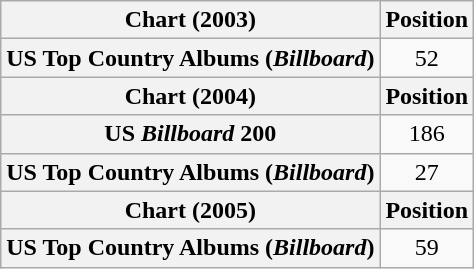<table class="wikitable plainrowheaders" style="text-align:center">
<tr>
<th scope="col">Chart (2003)</th>
<th scope="col">Position</th>
</tr>
<tr>
<th scope="row">US Top Country Albums (<em>Billboard</em>)</th>
<td>52</td>
</tr>
<tr>
<th scope="col">Chart (2004)</th>
<th scope="col">Position</th>
</tr>
<tr>
<th scope="row">US <em>Billboard</em> 200</th>
<td>186</td>
</tr>
<tr>
<th scope="row">US Top Country Albums (<em>Billboard</em>)</th>
<td>27</td>
</tr>
<tr>
<th scope="col">Chart (2005)</th>
<th scope="col">Position</th>
</tr>
<tr>
<th scope="row">US Top Country Albums (<em>Billboard</em>)</th>
<td>59</td>
</tr>
</table>
